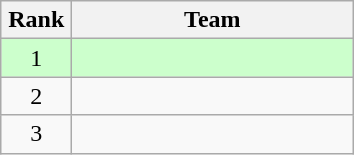<table class="wikitable" style="text-align:center">
<tr>
<th width=40>Rank</th>
<th width=180>Team</th>
</tr>
<tr bgcolor=#ccffcc>
<td>1</td>
<td style="text-align:left"></td>
</tr>
<tr>
<td>2</td>
<td style="text-align:left"></td>
</tr>
<tr>
<td>3</td>
<td style="text-align:left"></td>
</tr>
</table>
